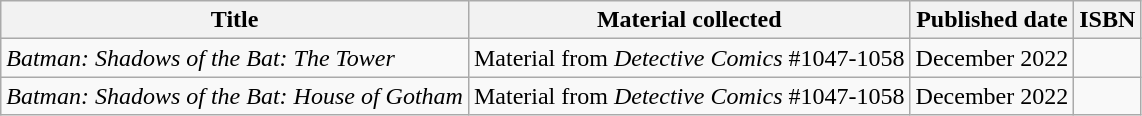<table class="wikitable">
<tr>
<th>Title</th>
<th>Material collected</th>
<th>Published date</th>
<th>ISBN</th>
</tr>
<tr>
<td><em>Batman: Shadows of the Bat: The Tower</em></td>
<td>Material from <em>Detective Comics</em> #1047-1058</td>
<td>December 2022</td>
<td></td>
</tr>
<tr>
<td><em>Batman: Shadows of the Bat: House of Gotham</em></td>
<td>Material from <em>Detective Comics</em> #1047-1058</td>
<td>December 2022</td>
<td></td>
</tr>
</table>
